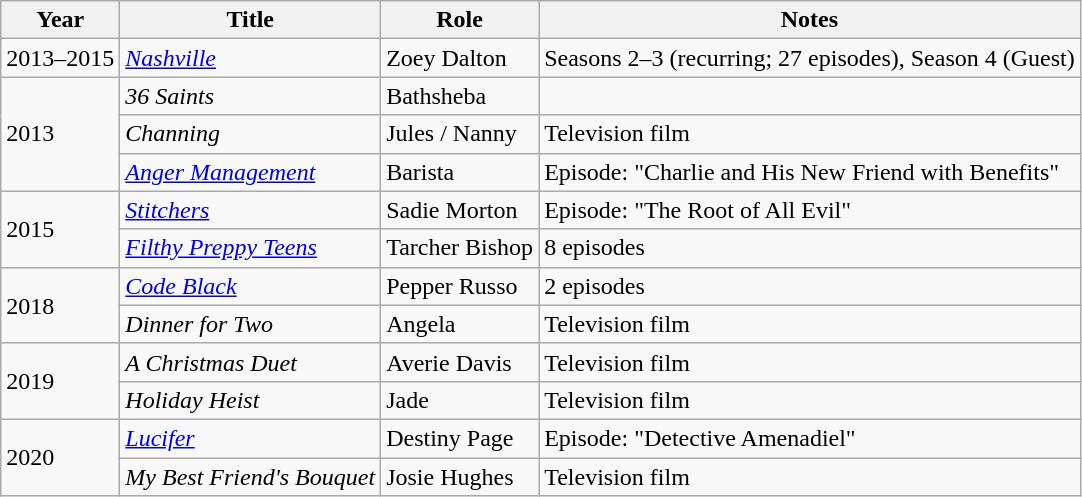<table class="wikitable sortable">
<tr>
<th>Year</th>
<th>Title</th>
<th>Role</th>
<th class="unsortable">Notes</th>
</tr>
<tr>
<td>2013–2015</td>
<td><em><a href='#'>Nashville</a></em></td>
<td>Zoey Dalton</td>
<td>Seasons 2–3 (recurring; 27 episodes), Season 4 (Guest)</td>
</tr>
<tr>
<td rowspan="3">2013</td>
<td><em>36 Saints</em></td>
<td>Bathsheba</td>
<td></td>
</tr>
<tr>
<td><em>Channing</em></td>
<td>Jules / Nanny</td>
<td>Television film</td>
</tr>
<tr>
<td><em><a href='#'>Anger Management</a></em></td>
<td>Barista</td>
<td>Episode: "Charlie and His New Friend with Benefits"</td>
</tr>
<tr>
<td rowspan="2">2015</td>
<td><em><a href='#'>Stitchers</a></em></td>
<td>Sadie Morton</td>
<td>Episode: "The Root of All Evil"</td>
</tr>
<tr>
<td><em><a href='#'>Filthy Preppy Teens</a></em></td>
<td>Tarcher Bishop</td>
<td>8 episodes</td>
</tr>
<tr>
<td rowspan="2">2018</td>
<td><em><a href='#'>Code Black</a></em></td>
<td>Pepper Russo</td>
<td>2 episodes</td>
</tr>
<tr>
<td><em>Dinner for Two</em></td>
<td>Angela</td>
<td>Television film</td>
</tr>
<tr>
<td rowspan="2">2019</td>
<td><em>A Christmas Duet</em></td>
<td>Averie Davis</td>
<td>Television film</td>
</tr>
<tr>
<td><em>Holiday Heist</em></td>
<td>Jade</td>
<td>Television film</td>
</tr>
<tr>
<td rowspan="2">2020</td>
<td><em><a href='#'>Lucifer</a></em></td>
<td>Destiny Page</td>
<td>Episode: "Detective Amenadiel"</td>
</tr>
<tr>
<td><em>My Best Friend's Bouquet</em></td>
<td>Josie Hughes</td>
<td>Television film</td>
</tr>
</table>
